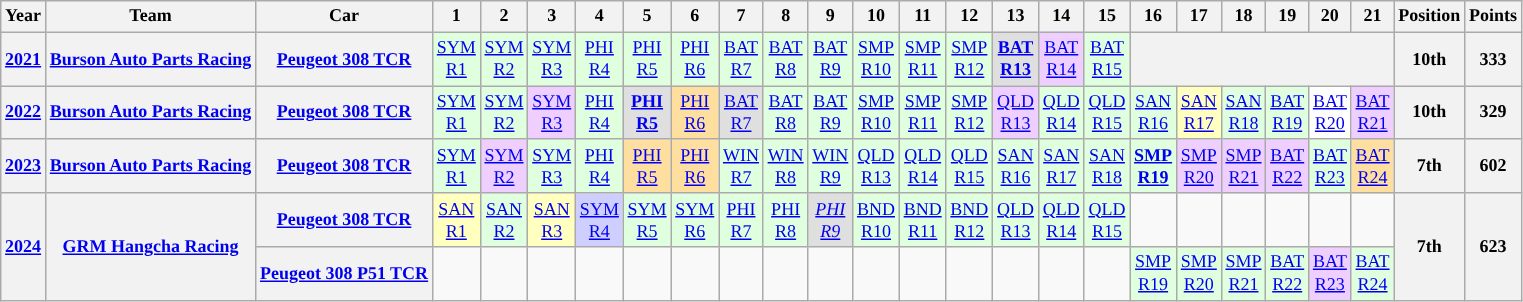<table class="wikitable" style="text-align:center; font-size:75%">
<tr>
<th>Year</th>
<th>Team</th>
<th>Car</th>
<th>1</th>
<th>2</th>
<th>3</th>
<th>4</th>
<th>5</th>
<th>6</th>
<th>7</th>
<th>8</th>
<th>9</th>
<th>10</th>
<th>11</th>
<th>12</th>
<th>13</th>
<th>14</th>
<th>15</th>
<th>16</th>
<th>17</th>
<th>18</th>
<th>19</th>
<th>20</th>
<th>21</th>
<th>Position</th>
<th>Points</th>
</tr>
<tr>
<th><a href='#'>2021</a></th>
<th><a href='#'>Burson Auto Parts Racing</a></th>
<th><a href='#'>Peugeot 308 TCR</a></th>
<td style=background:#dfffdf><a href='#'>SYM<br>R1</a><br></td>
<td style=background:#dfffdf><a href='#'>SYM<br>R2</a><br></td>
<td style=background:#dfffdf><a href='#'>SYM<br>R3</a><br></td>
<td style=background:#dfffdf><a href='#'>PHI<br>R4</a><br></td>
<td style=background:#dfffdf><a href='#'>PHI<br>R5</a><br></td>
<td style=background:#dfffdf><a href='#'>PHI<br>R6</a><br></td>
<td style=background:#dfffdf><a href='#'>BAT<br>R7</a><br></td>
<td style=background:#dfffdf><a href='#'>BAT<br>R8</a><br></td>
<td style=background:#dfffdf><a href='#'>BAT<br>R9</a><br></td>
<td style=background:#dfffdf><a href='#'>SMP<br>R10</a><br></td>
<td style=background:#dfffdf><a href='#'>SMP<br>R11</a><br></td>
<td style=background:#dfffdf><a href='#'>SMP<br>R12</a><br></td>
<td style=background:#dfdfdf><strong><a href='#'>BAT<br>R13</a><br></strong></td>
<td style=background:#efcfff><a href='#'>BAT<br>R14</a><br></td>
<td style=background:#dfffdf><a href='#'>BAT<br>R15</a><br></td>
<th colspan=6></th>
<th>10th</th>
<th>333</th>
</tr>
<tr>
<th><a href='#'>2022</a></th>
<th><a href='#'>Burson Auto Parts Racing</a></th>
<th><a href='#'>Peugeot 308 TCR</a></th>
<td style="background:#dfffdf"><a href='#'>SYM<br>R1</a><br></td>
<td style="background:#dfffdf"><a href='#'>SYM<br>R2</a><br></td>
<td style="background:#efcfff"><a href='#'>SYM<br>R3</a><br></td>
<td style="background:#dfffdf"><a href='#'>PHI<br>R4</a><br></td>
<td style="background:#dfdfdf"><strong><a href='#'>PHI<br>R5</a><br></strong></td>
<td style="background:#ffdf9f"><a href='#'>PHI<br>R6</a><br></td>
<td style="background:#dfdfdf"><a href='#'>BAT<br>R7</a><br></td>
<td style="background:#dfffdf"><a href='#'>BAT<br>R8</a><br></td>
<td style="background:#dfffdf"><a href='#'>BAT<br>R9</a><br></td>
<td style="background:#dfffdf"><a href='#'>SMP<br>R10</a><br></td>
<td style="background:#dfffdf"><a href='#'>SMP<br>R11</a><br></td>
<td style="background:#dfffdf"><a href='#'>SMP<br>R12</a><br></td>
<td style="background:#efcfff"><a href='#'>QLD<br>R13</a><br></td>
<td style="background:#dfffdf"><a href='#'>QLD<br>R14</a><br></td>
<td style="background:#dfffdf"><a href='#'>QLD<br>R15</a><br></td>
<td style="background:#dfffdf"><a href='#'>SAN<br>R16</a><br></td>
<td style="background:#ffffbf"><a href='#'>SAN<br>R17</a><br></td>
<td style="background:#dfffdf"><a href='#'>SAN<br>R18</a><br></td>
<td style="background:#dfffdf"><a href='#'>BAT<br>R19</a><br></td>
<td style="background:#ffffff"><a href='#'>BAT<br>R20</a><br></td>
<td style="background:#efcfff"><a href='#'>BAT<br>R21</a><br></td>
<th>10th</th>
<th>329</th>
</tr>
<tr>
<th><a href='#'>2023</a></th>
<th><a href='#'>Burson Auto Parts Racing</a></th>
<th><a href='#'>Peugeot 308 TCR</a></th>
<td style=background:#dfffdf><a href='#'>SYM<br>R1</a><br></td>
<td style=background:#efcfff><a href='#'>SYM<br>R2</a><br></td>
<td style=background:#dfffdf><a href='#'>SYM<br>R3</a><br></td>
<td style=background:#dfffdf><a href='#'>PHI<br>R4</a><br></td>
<td style=background:#ffdf9f><a href='#'>PHI<br>R5</a><br></td>
<td style=background:#ffdf9f><a href='#'>PHI<br>R6</a><br></td>
<td style=background:#dfffdf><a href='#'>WIN<br>R7</a><br></td>
<td style=background:#dfffdf><a href='#'>WIN<br>R8</a><br></td>
<td style=background:#dfffdf><a href='#'>WIN<br>R9</a><br></td>
<td style=background:#dfffdf><a href='#'>QLD<br>R13</a><br></td>
<td style=background:#dfffdf><a href='#'>QLD<br>R14</a><br></td>
<td style=background:#dfffdf><a href='#'>QLD<br>R15</a><br></td>
<td style=background:#dfffdf><a href='#'>SAN<br>R16</a><br></td>
<td style=background:#dfffdf><a href='#'>SAN<br>R17</a><br></td>
<td style=background:#dfffdf><a href='#'>SAN<br>R18</a><br></td>
<td style=background:#dfffdf><strong><a href='#'>SMP<br>R19</a><br></strong></td>
<td style=background:#efcfff><a href='#'>SMP<br>R20</a><br></td>
<td style=background:#efcfff><a href='#'>SMP<br>R21</a><br></td>
<td style=background:#efcfff><a href='#'>BAT<br>R22</a><br></td>
<td style=background:#dfffdf><a href='#'>BAT<br>R23</a><br></td>
<td style=background:#ffdf9f><a href='#'>BAT<br>R24</a><br></td>
<th>7th</th>
<th>602</th>
</tr>
<tr>
<th rowspan=2><a href='#'>2024</a></th>
<th rowspan=2><a href='#'>GRM Hangcha Racing</a></th>
<th><a href='#'>Peugeot 308 TCR</a></th>
<td style=background:#ffffbf><a href='#'>SAN<br>R1</a><br></td>
<td style=background:#dfffdf><a href='#'>SAN<br>R2</a><br></td>
<td style=background:#ffffbf><a href='#'>SAN<br>R3</a><br></td>
<td style=background:#cfcfff><a href='#'>SYM<br>R4</a><br></td>
<td style=background:#dfffdf><a href='#'>SYM<br>R5</a><br></td>
<td style=background:#dfffdf><a href='#'>SYM<br>R6</a><br></td>
<td style=background:#dfffdf><a href='#'>PHI<br>R7</a><br></td>
<td style=background:#dfffdf><a href='#'>PHI<br>R8</a><br></td>
<td style=background:#dfdfdf><em><a href='#'>PHI<br>R9</a><br></em></td>
<td style=background:#dfffdf><a href='#'>BND<br>R10</a><br></td>
<td style=background:#dfffdf><a href='#'>BND<br>R11</a><br></td>
<td style=background:#dfffdf><a href='#'>BND<br>R12</a><br></td>
<td style=background:#dfffdf><a href='#'>QLD<br>R13</a><br></td>
<td style=background:#dfffdf><a href='#'>QLD<br>R14</a><br></td>
<td style=background:#dfffdf><a href='#'>QLD<br>R15</a><br></td>
<td></td>
<td></td>
<td></td>
<td></td>
<td></td>
<td></td>
<th rowspan=2>7th</th>
<th rowspan=2>623</th>
</tr>
<tr>
<th><a href='#'>Peugeot 308 P51 TCR</a></th>
<td></td>
<td></td>
<td></td>
<td></td>
<td></td>
<td></td>
<td></td>
<td></td>
<td></td>
<td></td>
<td></td>
<td></td>
<td></td>
<td></td>
<td></td>
<td style=background:#dfffdf><a href='#'>SMP<br>R19</a><br></td>
<td style=background:#dfffdf><a href='#'>SMP<br>R20</a><br></td>
<td style=background:#dfffdf><a href='#'>SMP<br>R21</a><br></td>
<td style=background:#dfffdf><a href='#'>BAT<br>R22</a><br></td>
<td style=background:#efcfff><a href='#'>BAT<br>R23</a><br></td>
<td style=background:#dfffdf><a href='#'>BAT<br>R24</a><br></td>
</tr>
</table>
